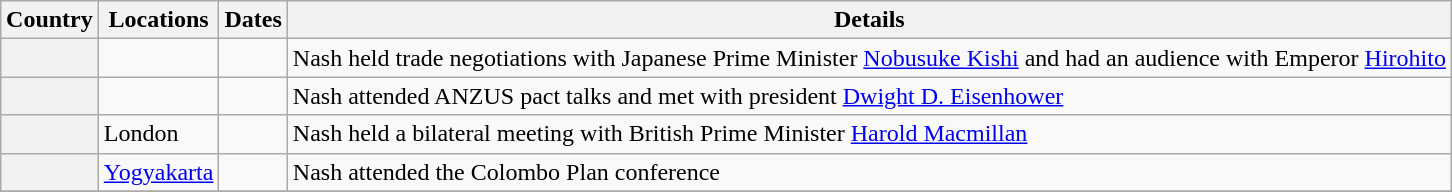<table class="wikitable sortable" border="1" style="margin: 1em auto 1em auto">
<tr>
<th>Country</th>
<th>Locations</th>
<th>Dates</th>
<th class="unsortable">Details</th>
</tr>
<tr>
<th scope="row"></th>
<td></td>
<td></td>
<td>Nash held trade negotiations with Japanese Prime Minister <a href='#'>Nobusuke Kishi</a> and had an audience with Emperor <a href='#'>Hirohito</a></td>
</tr>
<tr>
<th scope="row"></th>
<td></td>
<td></td>
<td>Nash attended ANZUS pact talks and met with president <a href='#'>Dwight D. Eisenhower</a></td>
</tr>
<tr>
<th scope="row"></th>
<td>London</td>
<td></td>
<td>Nash held a bilateral meeting with British Prime Minister <a href='#'>Harold Macmillan</a></td>
</tr>
<tr>
<th scope="row"></th>
<td><a href='#'>Yogyakarta</a></td>
<td></td>
<td>Nash attended the Colombo Plan conference</td>
</tr>
<tr>
</tr>
</table>
